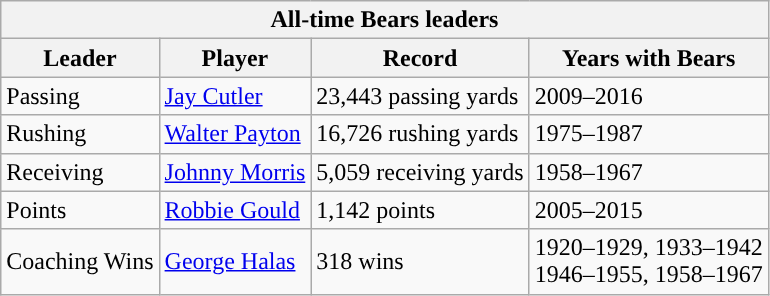<table class="wikitable" style="margin:left">
<tr>
<th colspan="4">All-time Bears leaders</th>
</tr>
<tr>
<th>Leader</th>
<th>Player</th>
<th>Record</th>
<th>Years with Bears</th>
</tr>
<tr>
<td>Passing</td>
<td><a href='#'>Jay Cutler</a></td>
<td>23,443 passing yards</td>
<td>2009–2016</td>
</tr>
<tr>
<td>Rushing</td>
<td><a href='#'>Walter Payton</a></td>
<td>16,726 rushing yards</td>
<td>1975–1987</td>
</tr>
<tr>
<td>Receiving</td>
<td><a href='#'>Johnny Morris</a></td>
<td>5,059 receiving yards</td>
<td>1958–1967</td>
</tr>
<tr>
<td>Points</td>
<td><a href='#'>Robbie Gould</a></td>
<td>1,142 points</td>
<td>2005–2015</td>
</tr>
<tr>
<td>Coaching Wins</td>
<td><a href='#'>George Halas</a></td>
<td>318 wins</td>
<td>1920–1929, 1933–1942<br>1946–1955, 1958–1967</td>
</tr>
</table>
